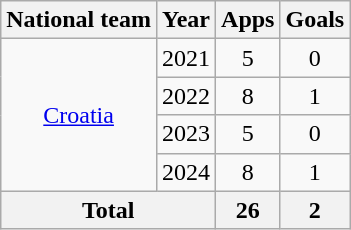<table class="wikitable" style="text-align: center;">
<tr>
<th>National team</th>
<th>Year</th>
<th>Apps</th>
<th>Goals</th>
</tr>
<tr>
<td rowspan="4" valign="center"><a href='#'>Croatia</a></td>
<td>2021</td>
<td>5</td>
<td>0</td>
</tr>
<tr>
<td>2022</td>
<td>8</td>
<td>1</td>
</tr>
<tr>
<td>2023</td>
<td>5</td>
<td>0</td>
</tr>
<tr>
<td>2024</td>
<td>8</td>
<td>1</td>
</tr>
<tr>
<th colspan="2">Total</th>
<th>26</th>
<th>2</th>
</tr>
</table>
